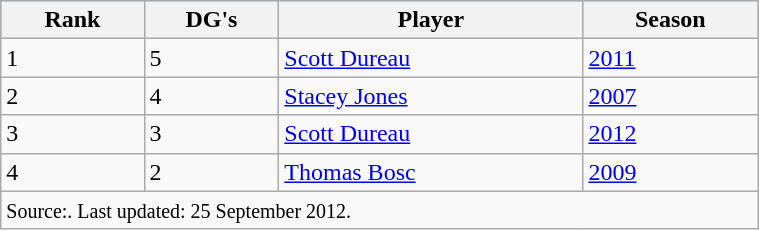<table class="wikitable" style="width:40%;">
<tr style="background:#87cefa;">
<th>Rank</th>
<th>DG's</th>
<th>Player</th>
<th>Season</th>
</tr>
<tr>
<td>1</td>
<td>5</td>
<td> <a href='#'>Scott Dureau</a></td>
<td><a href='#'>2011</a></td>
</tr>
<tr>
<td>2</td>
<td>4</td>
<td> <a href='#'>Stacey Jones</a></td>
<td><a href='#'>2007</a></td>
</tr>
<tr>
<td>3</td>
<td>3</td>
<td> <a href='#'>Scott Dureau</a></td>
<td><a href='#'>2012</a></td>
</tr>
<tr>
<td>4</td>
<td>2</td>
<td> <a href='#'>Thomas Bosc</a></td>
<td><a href='#'>2009</a></td>
</tr>
<tr>
<td colspan=4><small>Source:. Last updated: 25 September 2012.</small></td>
</tr>
</table>
